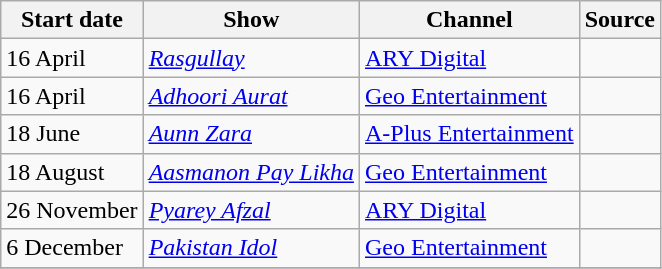<table class="wikitable sortable">
<tr>
<th>Start date</th>
<th>Show</th>
<th>Channel</th>
<th>Source</th>
</tr>
<tr>
<td>16 April</td>
<td><em><a href='#'>Rasgullay</a></em></td>
<td><a href='#'>ARY Digital</a></td>
<td></td>
</tr>
<tr>
<td>16 April</td>
<td><em><a href='#'>Adhoori Aurat</a></em></td>
<td><a href='#'>Geo Entertainment</a></td>
<td></td>
</tr>
<tr>
<td>18 June</td>
<td><em><a href='#'>Aunn Zara</a></em></td>
<td><a href='#'>A-Plus Entertainment</a></td>
<td></td>
</tr>
<tr>
<td>18 August</td>
<td><em><a href='#'>Aasmanon Pay Likha</a></em></td>
<td><a href='#'>Geo Entertainment</a></td>
<td></td>
</tr>
<tr>
<td>26 November</td>
<td><em><a href='#'>Pyarey Afzal</a></em></td>
<td><a href='#'>ARY Digital</a></td>
<td></td>
</tr>
<tr>
<td>6 December</td>
<td><em><a href='#'>Pakistan Idol</a></em></td>
<td><a href='#'>Geo Entertainment</a></td>
<td></td>
</tr>
<tr>
</tr>
</table>
